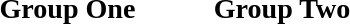<table>
<tr>
<td style="vertical-align:top; width:33%;"><br><h3>Group One</h3></td>
<td style="vertical-align:top; width:33%;"><br><h3>Group Two</h3></td>
</tr>
</table>
